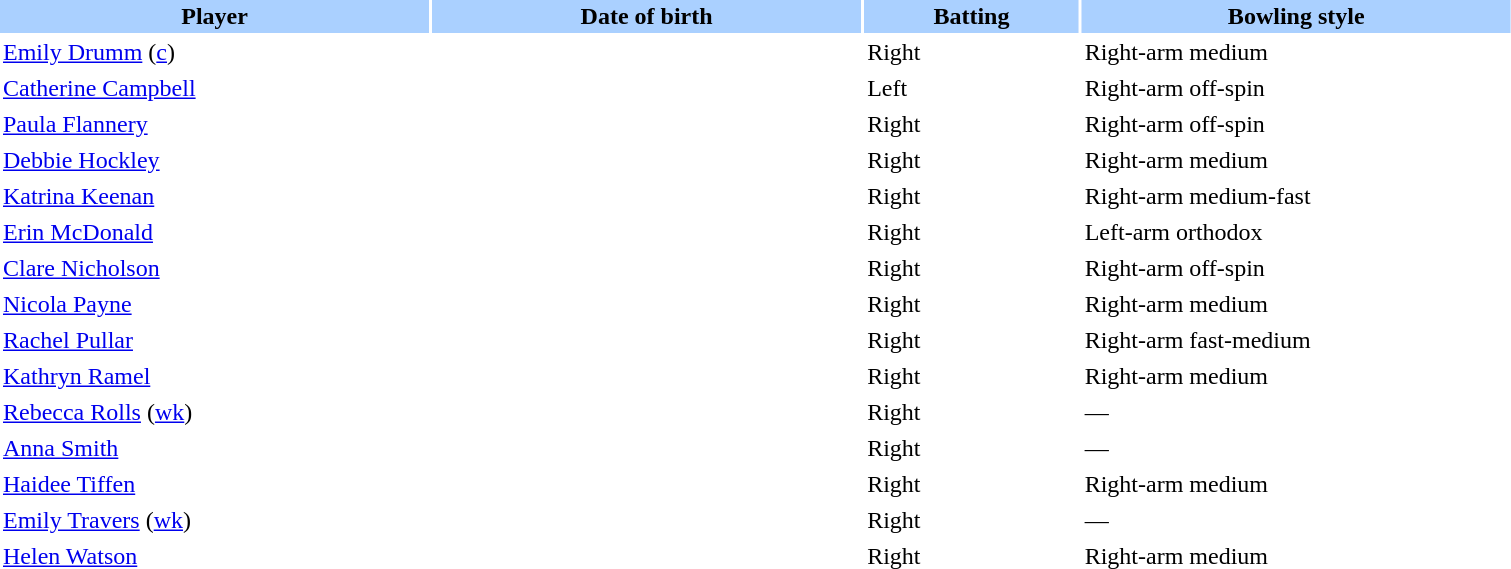<table class="sortable" style="width:80%;" border="0" cellspacing="2" cellpadding="2">
<tr style="background:#aad0ff;">
<th width=20%>Player</th>
<th width=20%>Date of birth</th>
<th width=10%>Batting</th>
<th width=20%>Bowling style</th>
</tr>
<tr>
<td><a href='#'>Emily Drumm</a> (<a href='#'>c</a>)</td>
<td></td>
<td>Right</td>
<td>Right-arm medium</td>
</tr>
<tr>
<td><a href='#'>Catherine Campbell</a></td>
<td></td>
<td>Left</td>
<td>Right-arm off-spin</td>
</tr>
<tr>
<td><a href='#'>Paula Flannery</a></td>
<td></td>
<td>Right</td>
<td>Right-arm off-spin</td>
</tr>
<tr>
<td><a href='#'>Debbie Hockley</a></td>
<td></td>
<td>Right</td>
<td>Right-arm medium</td>
</tr>
<tr>
<td><a href='#'>Katrina Keenan</a></td>
<td></td>
<td>Right</td>
<td>Right-arm medium-fast</td>
</tr>
<tr>
<td><a href='#'>Erin McDonald</a></td>
<td></td>
<td>Right</td>
<td>Left-arm orthodox</td>
</tr>
<tr>
<td><a href='#'>Clare Nicholson</a></td>
<td></td>
<td>Right</td>
<td>Right-arm off-spin</td>
</tr>
<tr>
<td><a href='#'>Nicola Payne</a></td>
<td></td>
<td>Right</td>
<td>Right-arm medium</td>
</tr>
<tr>
<td><a href='#'>Rachel Pullar</a></td>
<td></td>
<td>Right</td>
<td>Right-arm fast-medium</td>
</tr>
<tr>
<td><a href='#'>Kathryn Ramel</a></td>
<td></td>
<td>Right</td>
<td>Right-arm medium</td>
</tr>
<tr>
<td><a href='#'>Rebecca Rolls</a> (<a href='#'>wk</a>)</td>
<td></td>
<td>Right</td>
<td>—</td>
</tr>
<tr>
<td><a href='#'>Anna Smith</a></td>
<td></td>
<td>Right</td>
<td>—</td>
</tr>
<tr>
<td><a href='#'>Haidee Tiffen</a></td>
<td></td>
<td>Right</td>
<td>Right-arm medium</td>
</tr>
<tr>
<td><a href='#'>Emily Travers</a> (<a href='#'>wk</a>)</td>
<td></td>
<td>Right</td>
<td>—</td>
</tr>
<tr>
<td><a href='#'>Helen Watson</a></td>
<td></td>
<td>Right</td>
<td>Right-arm medium</td>
</tr>
</table>
